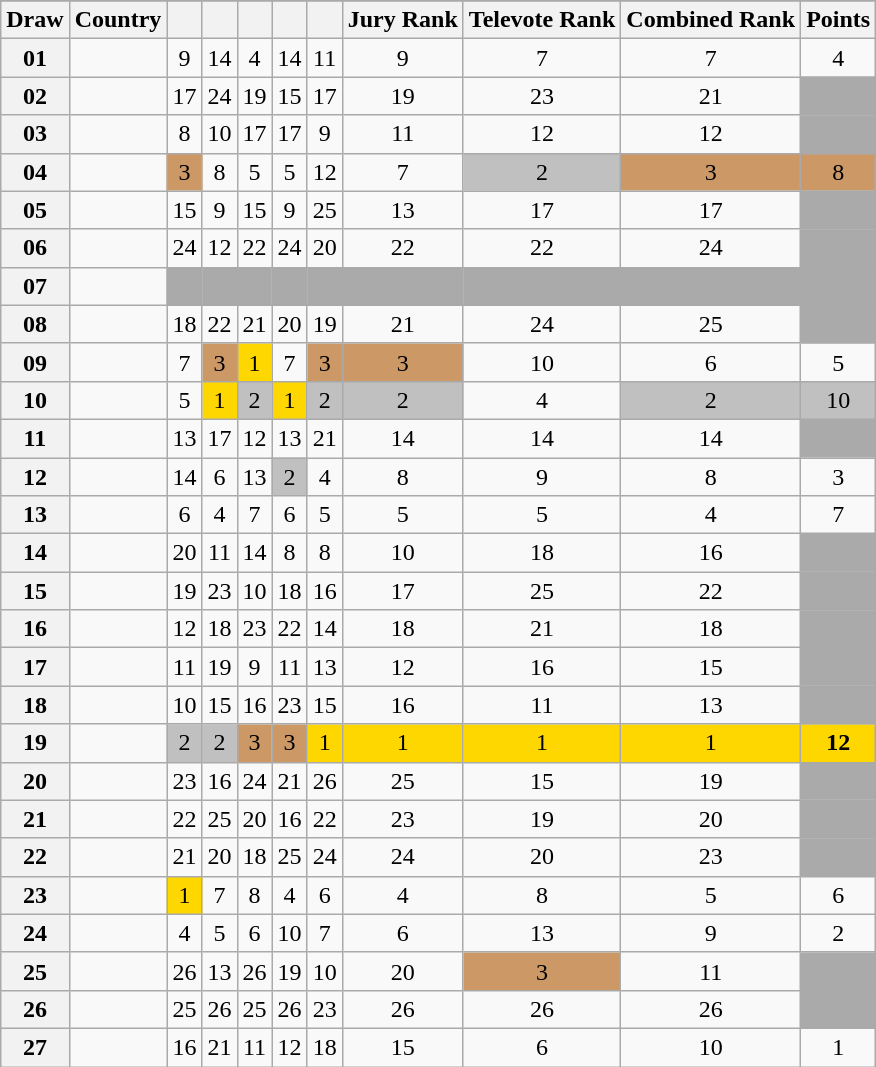<table class="sortable wikitable collapsible plainrowheaders" style="text-align:center;">
<tr>
</tr>
<tr>
<th scope="col">Draw</th>
<th scope="col">Country</th>
<th scope="col"><small></small></th>
<th scope="col"><small></small></th>
<th scope="col"><small></small></th>
<th scope="col"><small></small></th>
<th scope="col"><small></small></th>
<th scope="col">Jury Rank</th>
<th scope="col">Televote Rank</th>
<th scope="col">Combined Rank</th>
<th scope="col">Points</th>
</tr>
<tr>
<th scope="row" style="text-align:center;">01</th>
<td style="text-align:left;"></td>
<td>9</td>
<td>14</td>
<td>4</td>
<td>14</td>
<td>11</td>
<td>9</td>
<td>7</td>
<td>7</td>
<td>4</td>
</tr>
<tr>
<th scope="row" style="text-align:center;">02</th>
<td style="text-align:left;"></td>
<td>17</td>
<td>24</td>
<td>19</td>
<td>15</td>
<td>17</td>
<td>19</td>
<td>23</td>
<td>21</td>
<td style="background:#AAAAAA;"></td>
</tr>
<tr>
<th scope="row" style="text-align:center;">03</th>
<td style="text-align:left;"></td>
<td>8</td>
<td>10</td>
<td>17</td>
<td>17</td>
<td>9</td>
<td>11</td>
<td>12</td>
<td>12</td>
<td style="background:#AAAAAA;"></td>
</tr>
<tr>
<th scope="row" style="text-align:center;">04</th>
<td style="text-align:left;"></td>
<td style="background:#CC9966;">3</td>
<td>8</td>
<td>5</td>
<td>5</td>
<td>12</td>
<td>7</td>
<td style="background:silver;">2</td>
<td style="background:#CC9966;">3</td>
<td style="background:#CC9966;">8</td>
</tr>
<tr>
<th scope="row" style="text-align:center;">05</th>
<td style="text-align:left;"></td>
<td>15</td>
<td>9</td>
<td>15</td>
<td>9</td>
<td>25</td>
<td>13</td>
<td>17</td>
<td>17</td>
<td style="background:#AAAAAA;"></td>
</tr>
<tr>
<th scope="row" style="text-align:center;">06</th>
<td style="text-align:left;"></td>
<td>24</td>
<td>12</td>
<td>22</td>
<td>24</td>
<td>20</td>
<td>22</td>
<td>22</td>
<td>24</td>
<td style="background:#AAAAAA;"></td>
</tr>
<tr class="sortbottom">
<th scope="row" style="text-align:center;">07</th>
<td style="text-align:left;"></td>
<td style="background:#AAAAAA;"></td>
<td style="background:#AAAAAA;"></td>
<td style="background:#AAAAAA;"></td>
<td style="background:#AAAAAA;"></td>
<td style="background:#AAAAAA;"></td>
<td style="background:#AAAAAA;"></td>
<td style="background:#AAAAAA;"></td>
<td style="background:#AAAAAA;"></td>
<td style="background:#AAAAAA;"></td>
</tr>
<tr>
<th scope="row" style="text-align:center;">08</th>
<td style="text-align:left;"></td>
<td>18</td>
<td>22</td>
<td>21</td>
<td>20</td>
<td>19</td>
<td>21</td>
<td>24</td>
<td>25</td>
<td style="background:#AAAAAA;"></td>
</tr>
<tr>
<th scope="row" style="text-align:center;">09</th>
<td style="text-align:left;"></td>
<td>7</td>
<td style="background:#CC9966;">3</td>
<td style="background:gold;">1</td>
<td>7</td>
<td style="background:#CC9966;">3</td>
<td style="background:#CC9966;">3</td>
<td>10</td>
<td>6</td>
<td>5</td>
</tr>
<tr>
<th scope="row" style="text-align:center;">10</th>
<td style="text-align:left;"></td>
<td>5</td>
<td style="background:gold;">1</td>
<td style="background:silver;">2</td>
<td style="background:gold;">1</td>
<td style="background:silver;">2</td>
<td style="background:silver;">2</td>
<td>4</td>
<td style="background:silver;">2</td>
<td style="background:silver;">10</td>
</tr>
<tr>
<th scope="row" style="text-align:center;">11</th>
<td style="text-align:left;"></td>
<td>13</td>
<td>17</td>
<td>12</td>
<td>13</td>
<td>21</td>
<td>14</td>
<td>14</td>
<td>14</td>
<td style="background:#AAAAAA;"></td>
</tr>
<tr>
<th scope="row" style="text-align:center;">12</th>
<td style="text-align:left;"></td>
<td>14</td>
<td>6</td>
<td>13</td>
<td style="background:silver;">2</td>
<td>4</td>
<td>8</td>
<td>9</td>
<td>8</td>
<td>3</td>
</tr>
<tr>
<th scope="row" style="text-align:center;">13</th>
<td style="text-align:left;"></td>
<td>6</td>
<td>4</td>
<td>7</td>
<td>6</td>
<td>5</td>
<td>5</td>
<td>5</td>
<td>4</td>
<td>7</td>
</tr>
<tr>
<th scope="row" style="text-align:center;">14</th>
<td style="text-align:left;"></td>
<td>20</td>
<td>11</td>
<td>14</td>
<td>8</td>
<td>8</td>
<td>10</td>
<td>18</td>
<td>16</td>
<td style="background:#AAAAAA;"></td>
</tr>
<tr>
<th scope="row" style="text-align:center;">15</th>
<td style="text-align:left;"></td>
<td>19</td>
<td>23</td>
<td>10</td>
<td>18</td>
<td>16</td>
<td>17</td>
<td>25</td>
<td>22</td>
<td style="background:#AAAAAA;"></td>
</tr>
<tr>
<th scope="row" style="text-align:center;">16</th>
<td style="text-align:left;"></td>
<td>12</td>
<td>18</td>
<td>23</td>
<td>22</td>
<td>14</td>
<td>18</td>
<td>21</td>
<td>18</td>
<td style="background:#AAAAAA;"></td>
</tr>
<tr>
<th scope="row" style="text-align:center;">17</th>
<td style="text-align:left;"></td>
<td>11</td>
<td>19</td>
<td>9</td>
<td>11</td>
<td>13</td>
<td>12</td>
<td>16</td>
<td>15</td>
<td style="background:#AAAAAA;"></td>
</tr>
<tr>
<th scope="row" style="text-align:center;">18</th>
<td style="text-align:left;"></td>
<td>10</td>
<td>15</td>
<td>16</td>
<td>23</td>
<td>15</td>
<td>16</td>
<td>11</td>
<td>13</td>
<td style="background:#AAAAAA;"></td>
</tr>
<tr>
<th scope="row" style="text-align:center;">19</th>
<td style="text-align:left;"></td>
<td style="background:silver;">2</td>
<td style="background:silver;">2</td>
<td style="background:#CC9966;">3</td>
<td style="background:#CC9966;">3</td>
<td style="background:gold;">1</td>
<td style="background:gold;">1</td>
<td style="background:gold;">1</td>
<td style="background:gold;">1</td>
<td style="background:gold;"><strong>12</strong></td>
</tr>
<tr>
<th scope="row" style="text-align:center;">20</th>
<td style="text-align:left;"></td>
<td>23</td>
<td>16</td>
<td>24</td>
<td>21</td>
<td>26</td>
<td>25</td>
<td>15</td>
<td>19</td>
<td style="background:#AAAAAA;"></td>
</tr>
<tr>
<th scope="row" style="text-align:center;">21</th>
<td style="text-align:left;"></td>
<td>22</td>
<td>25</td>
<td>20</td>
<td>16</td>
<td>22</td>
<td>23</td>
<td>19</td>
<td>20</td>
<td style="background:#AAAAAA;"></td>
</tr>
<tr>
<th scope="row" style="text-align:center;">22</th>
<td style="text-align:left;"></td>
<td>21</td>
<td>20</td>
<td>18</td>
<td>25</td>
<td>24</td>
<td>24</td>
<td>20</td>
<td>23</td>
<td style="background:#AAAAAA;"></td>
</tr>
<tr>
<th scope="row" style="text-align:center;">23</th>
<td style="text-align:left;"></td>
<td style="background:gold;">1</td>
<td>7</td>
<td>8</td>
<td>4</td>
<td>6</td>
<td>4</td>
<td>8</td>
<td>5</td>
<td>6</td>
</tr>
<tr>
<th scope="row" style="text-align:center;">24</th>
<td style="text-align:left;"></td>
<td>4</td>
<td>5</td>
<td>6</td>
<td>10</td>
<td>7</td>
<td>6</td>
<td>13</td>
<td>9</td>
<td>2</td>
</tr>
<tr>
<th scope="row" style="text-align:center;">25</th>
<td style="text-align:left;"></td>
<td>26</td>
<td>13</td>
<td>26</td>
<td>19</td>
<td>10</td>
<td>20</td>
<td style="background:#CC9966;">3</td>
<td>11</td>
<td style="background:#AAAAAA;"></td>
</tr>
<tr>
<th scope="row" style="text-align:center;">26</th>
<td style="text-align:left;"></td>
<td>25</td>
<td>26</td>
<td>25</td>
<td>26</td>
<td>23</td>
<td>26</td>
<td>26</td>
<td>26</td>
<td style="background:#AAAAAA;"></td>
</tr>
<tr>
<th scope="row" style="text-align:center;">27</th>
<td style="text-align:left;"></td>
<td>16</td>
<td>21</td>
<td>11</td>
<td>12</td>
<td>18</td>
<td>15</td>
<td>6</td>
<td>10</td>
<td>1</td>
</tr>
</table>
